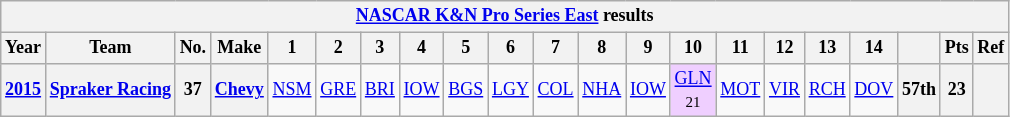<table class="wikitable" style="text-align:center; font-size:75%">
<tr>
<th colspan=45><a href='#'>NASCAR K&N Pro Series East</a> results</th>
</tr>
<tr>
<th>Year</th>
<th>Team</th>
<th>No.</th>
<th>Make</th>
<th>1</th>
<th>2</th>
<th>3</th>
<th>4</th>
<th>5</th>
<th>6</th>
<th>7</th>
<th>8</th>
<th>9</th>
<th>10</th>
<th>11</th>
<th>12</th>
<th>13</th>
<th>14</th>
<th></th>
<th>Pts</th>
<th>Ref</th>
</tr>
<tr>
<th><a href='#'>2015</a></th>
<th><a href='#'>Spraker Racing</a></th>
<th>37</th>
<th><a href='#'>Chevy</a></th>
<td><a href='#'>NSM</a></td>
<td><a href='#'>GRE</a></td>
<td><a href='#'>BRI</a></td>
<td><a href='#'>IOW</a></td>
<td><a href='#'>BGS</a></td>
<td><a href='#'>LGY</a></td>
<td><a href='#'>COL</a></td>
<td><a href='#'>NHA</a></td>
<td><a href='#'>IOW</a></td>
<td style="background:#EFCFFF;"><a href='#'>GLN</a><br><small>21</small></td>
<td><a href='#'>MOT</a></td>
<td><a href='#'>VIR</a></td>
<td><a href='#'>RCH</a></td>
<td><a href='#'>DOV</a></td>
<th>57th</th>
<th>23</th>
<th></th>
</tr>
</table>
